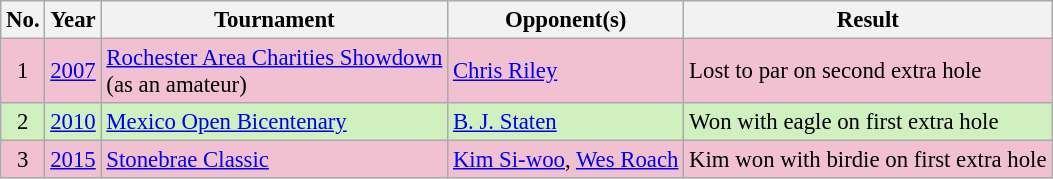<table class="wikitable" style="font-size:95%;">
<tr>
<th>No.</th>
<th>Year</th>
<th>Tournament</th>
<th>Opponent(s)</th>
<th>Result</th>
</tr>
<tr style="background:#F2C1D1;">
<td align=center>1</td>
<td><a href='#'>2007</a></td>
<td><a href='#'>Rochester Area Charities Showdown</a><br>(as an amateur)</td>
<td> <a href='#'>Chris Riley</a></td>
<td>Lost to par on second extra hole</td>
</tr>
<tr style="background:#D0F0C0;">
<td align=center>2</td>
<td><a href='#'>2010</a></td>
<td><a href='#'>Mexico Open Bicentenary</a></td>
<td> <a href='#'>B. J. Staten</a></td>
<td>Won with eagle on first extra hole</td>
</tr>
<tr style="background:#F2C1D1;">
<td align=center>3</td>
<td><a href='#'>2015</a></td>
<td><a href='#'>Stonebrae Classic</a></td>
<td> <a href='#'>Kim Si-woo</a>,  <a href='#'>Wes Roach</a></td>
<td>Kim won with birdie on first extra hole</td>
</tr>
</table>
